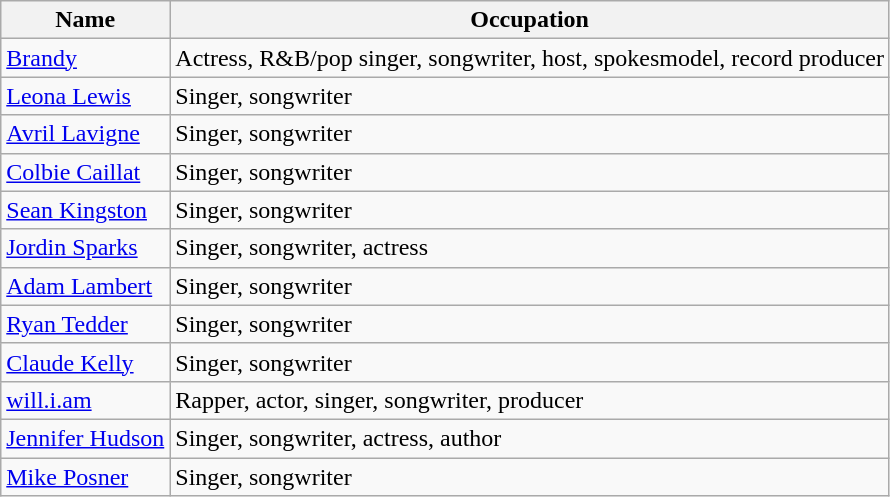<table class="wikitable sortable">
<tr>
<th>Name</th>
<th>Occupation</th>
</tr>
<tr>
<td><a href='#'>Brandy</a></td>
<td>Actress, R&B/pop singer, songwriter, host, spokesmodel, record producer</td>
</tr>
<tr>
<td><a href='#'>Leona Lewis</a></td>
<td>Singer, songwriter</td>
</tr>
<tr>
<td><a href='#'>Avril Lavigne</a></td>
<td>Singer, songwriter</td>
</tr>
<tr>
<td><a href='#'>Colbie Caillat</a></td>
<td>Singer, songwriter</td>
</tr>
<tr>
<td><a href='#'>Sean Kingston</a></td>
<td>Singer, songwriter</td>
</tr>
<tr>
<td><a href='#'>Jordin Sparks</a></td>
<td>Singer, songwriter, actress</td>
</tr>
<tr>
<td><a href='#'>Adam Lambert</a></td>
<td>Singer, songwriter</td>
</tr>
<tr>
<td><a href='#'>Ryan Tedder</a></td>
<td>Singer, songwriter</td>
</tr>
<tr>
<td><a href='#'>Claude Kelly</a></td>
<td>Singer, songwriter</td>
</tr>
<tr>
<td><a href='#'>will.i.am</a></td>
<td>Rapper, actor, singer, songwriter, producer</td>
</tr>
<tr>
<td><a href='#'>Jennifer Hudson</a></td>
<td>Singer, songwriter, actress, author</td>
</tr>
<tr>
<td><a href='#'>Mike Posner</a></td>
<td>Singer, songwriter</td>
</tr>
</table>
